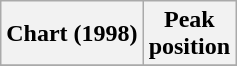<table class="wikitable sortable plainrowheaders" style="text-align:center">
<tr>
<th scope="col">Chart (1998)</th>
<th scope="col">Peak<br> position</th>
</tr>
<tr>
</tr>
</table>
